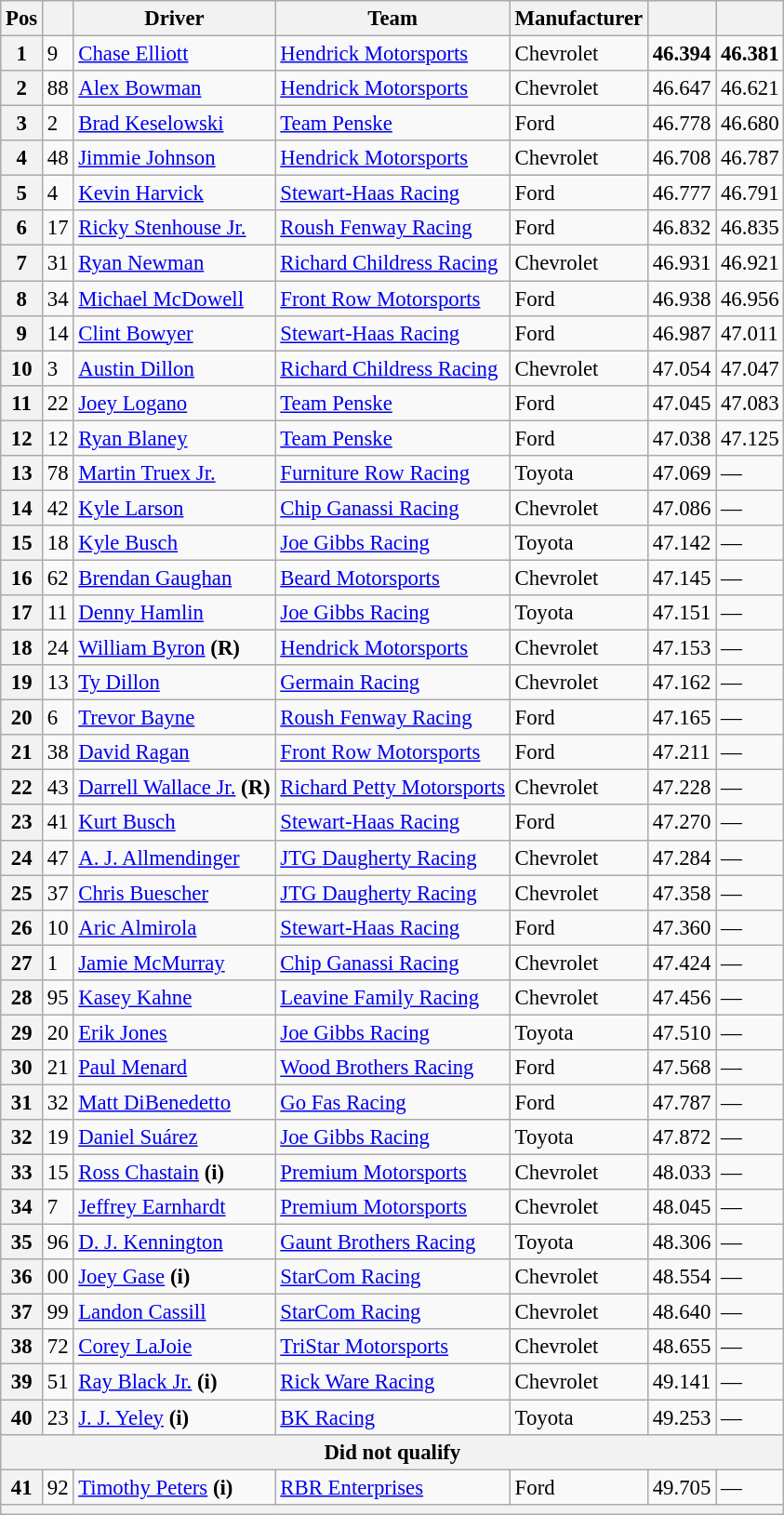<table class="wikitable" style="font-size:95%">
<tr>
<th>Pos</th>
<th></th>
<th>Driver</th>
<th>Team</th>
<th>Manufacturer</th>
<th></th>
<th></th>
</tr>
<tr>
<th>1</th>
<td>9</td>
<td><a href='#'>Chase Elliott</a></td>
<td><a href='#'>Hendrick Motorsports</a></td>
<td>Chevrolet</td>
<td><strong>46.394</strong></td>
<td><strong>46.381</strong></td>
</tr>
<tr>
<th>2</th>
<td>88</td>
<td><a href='#'>Alex Bowman</a></td>
<td><a href='#'>Hendrick Motorsports</a></td>
<td>Chevrolet</td>
<td>46.647</td>
<td>46.621</td>
</tr>
<tr>
<th>3</th>
<td>2</td>
<td><a href='#'>Brad Keselowski</a></td>
<td><a href='#'>Team Penske</a></td>
<td>Ford</td>
<td>46.778</td>
<td>46.680</td>
</tr>
<tr>
<th>4</th>
<td>48</td>
<td><a href='#'>Jimmie Johnson</a></td>
<td><a href='#'>Hendrick Motorsports</a></td>
<td>Chevrolet</td>
<td>46.708</td>
<td>46.787</td>
</tr>
<tr>
<th>5</th>
<td>4</td>
<td><a href='#'>Kevin Harvick</a></td>
<td><a href='#'>Stewart-Haas Racing</a></td>
<td>Ford</td>
<td>46.777</td>
<td>46.791</td>
</tr>
<tr>
<th>6</th>
<td>17</td>
<td><a href='#'>Ricky Stenhouse Jr.</a></td>
<td><a href='#'>Roush Fenway Racing</a></td>
<td>Ford</td>
<td>46.832</td>
<td>46.835</td>
</tr>
<tr>
<th>7</th>
<td>31</td>
<td><a href='#'>Ryan Newman</a></td>
<td><a href='#'>Richard Childress Racing</a></td>
<td>Chevrolet</td>
<td>46.931</td>
<td>46.921</td>
</tr>
<tr>
<th>8</th>
<td>34</td>
<td><a href='#'>Michael McDowell</a></td>
<td><a href='#'>Front Row Motorsports</a></td>
<td>Ford</td>
<td>46.938</td>
<td>46.956</td>
</tr>
<tr>
<th>9</th>
<td>14</td>
<td><a href='#'>Clint Bowyer</a></td>
<td><a href='#'>Stewart-Haas Racing</a></td>
<td>Ford</td>
<td>46.987</td>
<td>47.011</td>
</tr>
<tr>
<th>10</th>
<td>3</td>
<td><a href='#'>Austin Dillon</a></td>
<td><a href='#'>Richard Childress Racing</a></td>
<td>Chevrolet</td>
<td>47.054</td>
<td>47.047</td>
</tr>
<tr>
<th>11</th>
<td>22</td>
<td><a href='#'>Joey Logano</a></td>
<td><a href='#'>Team Penske</a></td>
<td>Ford</td>
<td>47.045</td>
<td>47.083</td>
</tr>
<tr>
<th>12</th>
<td>12</td>
<td><a href='#'>Ryan Blaney</a></td>
<td><a href='#'>Team Penske</a></td>
<td>Ford</td>
<td>47.038</td>
<td>47.125</td>
</tr>
<tr>
<th>13</th>
<td>78</td>
<td><a href='#'>Martin Truex Jr.</a></td>
<td><a href='#'>Furniture Row Racing</a></td>
<td>Toyota</td>
<td>47.069</td>
<td>—</td>
</tr>
<tr>
<th>14</th>
<td>42</td>
<td><a href='#'>Kyle Larson</a></td>
<td><a href='#'>Chip Ganassi Racing</a></td>
<td>Chevrolet</td>
<td>47.086</td>
<td>—</td>
</tr>
<tr>
<th>15</th>
<td>18</td>
<td><a href='#'>Kyle Busch</a></td>
<td><a href='#'>Joe Gibbs Racing</a></td>
<td>Toyota</td>
<td>47.142</td>
<td>—</td>
</tr>
<tr>
<th>16</th>
<td>62</td>
<td><a href='#'>Brendan Gaughan</a></td>
<td><a href='#'>Beard Motorsports</a></td>
<td>Chevrolet</td>
<td>47.145</td>
<td>—</td>
</tr>
<tr>
<th>17</th>
<td>11</td>
<td><a href='#'>Denny Hamlin</a></td>
<td><a href='#'>Joe Gibbs Racing</a></td>
<td>Toyota</td>
<td>47.151</td>
<td>—</td>
</tr>
<tr>
<th>18</th>
<td>24</td>
<td><a href='#'>William Byron</a> <strong>(R)</strong></td>
<td><a href='#'>Hendrick Motorsports</a></td>
<td>Chevrolet</td>
<td>47.153</td>
<td>—</td>
</tr>
<tr>
<th>19</th>
<td>13</td>
<td><a href='#'>Ty Dillon</a></td>
<td><a href='#'>Germain Racing</a></td>
<td>Chevrolet</td>
<td>47.162</td>
<td>—</td>
</tr>
<tr>
<th>20</th>
<td>6</td>
<td><a href='#'>Trevor Bayne</a></td>
<td><a href='#'>Roush Fenway Racing</a></td>
<td>Ford</td>
<td>47.165</td>
<td>—</td>
</tr>
<tr>
<th>21</th>
<td>38</td>
<td><a href='#'>David Ragan</a></td>
<td><a href='#'>Front Row Motorsports</a></td>
<td>Ford</td>
<td>47.211</td>
<td>—</td>
</tr>
<tr>
<th>22</th>
<td>43</td>
<td><a href='#'>Darrell Wallace Jr.</a> <strong>(R)</strong></td>
<td><a href='#'>Richard Petty Motorsports</a></td>
<td>Chevrolet</td>
<td>47.228</td>
<td>—</td>
</tr>
<tr>
<th>23</th>
<td>41</td>
<td><a href='#'>Kurt Busch</a></td>
<td><a href='#'>Stewart-Haas Racing</a></td>
<td>Ford</td>
<td>47.270</td>
<td>—</td>
</tr>
<tr>
<th>24</th>
<td>47</td>
<td><a href='#'>A. J. Allmendinger</a></td>
<td><a href='#'>JTG Daugherty Racing</a></td>
<td>Chevrolet</td>
<td>47.284</td>
<td>—</td>
</tr>
<tr>
<th>25</th>
<td>37</td>
<td><a href='#'>Chris Buescher</a></td>
<td><a href='#'>JTG Daugherty Racing</a></td>
<td>Chevrolet</td>
<td>47.358</td>
<td>—</td>
</tr>
<tr>
<th>26</th>
<td>10</td>
<td><a href='#'>Aric Almirola</a></td>
<td><a href='#'>Stewart-Haas Racing</a></td>
<td>Ford</td>
<td>47.360</td>
<td>—</td>
</tr>
<tr>
<th>27</th>
<td>1</td>
<td><a href='#'>Jamie McMurray</a></td>
<td><a href='#'>Chip Ganassi Racing</a></td>
<td>Chevrolet</td>
<td>47.424</td>
<td>—</td>
</tr>
<tr>
<th>28</th>
<td>95</td>
<td><a href='#'>Kasey Kahne</a></td>
<td><a href='#'>Leavine Family Racing</a></td>
<td>Chevrolet</td>
<td>47.456</td>
<td>—</td>
</tr>
<tr>
<th>29</th>
<td>20</td>
<td><a href='#'>Erik Jones</a></td>
<td><a href='#'>Joe Gibbs Racing</a></td>
<td>Toyota</td>
<td>47.510</td>
<td>—</td>
</tr>
<tr>
<th>30</th>
<td>21</td>
<td><a href='#'>Paul Menard</a></td>
<td><a href='#'>Wood Brothers Racing</a></td>
<td>Ford</td>
<td>47.568</td>
<td>—</td>
</tr>
<tr>
<th>31</th>
<td>32</td>
<td><a href='#'>Matt DiBenedetto</a></td>
<td><a href='#'>Go Fas Racing</a></td>
<td>Ford</td>
<td>47.787</td>
<td>—</td>
</tr>
<tr>
<th>32</th>
<td>19</td>
<td><a href='#'>Daniel Suárez</a></td>
<td><a href='#'>Joe Gibbs Racing</a></td>
<td>Toyota</td>
<td>47.872</td>
<td>—</td>
</tr>
<tr>
<th>33</th>
<td>15</td>
<td><a href='#'>Ross Chastain</a> <strong>(i)</strong></td>
<td><a href='#'>Premium Motorsports</a></td>
<td>Chevrolet</td>
<td>48.033</td>
<td>—</td>
</tr>
<tr>
<th>34</th>
<td>7</td>
<td><a href='#'>Jeffrey Earnhardt</a></td>
<td><a href='#'>Premium Motorsports</a></td>
<td>Chevrolet</td>
<td>48.045</td>
<td>—</td>
</tr>
<tr>
<th>35</th>
<td>96</td>
<td><a href='#'>D. J. Kennington</a></td>
<td><a href='#'>Gaunt Brothers Racing</a></td>
<td>Toyota</td>
<td>48.306</td>
<td>—</td>
</tr>
<tr>
<th>36</th>
<td>00</td>
<td><a href='#'>Joey Gase</a> <strong>(i)</strong></td>
<td><a href='#'>StarCom Racing</a></td>
<td>Chevrolet</td>
<td>48.554</td>
<td>—</td>
</tr>
<tr>
<th>37</th>
<td>99</td>
<td><a href='#'>Landon Cassill</a></td>
<td><a href='#'>StarCom Racing</a></td>
<td>Chevrolet</td>
<td>48.640</td>
<td>—</td>
</tr>
<tr>
<th>38</th>
<td>72</td>
<td><a href='#'>Corey LaJoie</a></td>
<td><a href='#'>TriStar Motorsports</a></td>
<td>Chevrolet</td>
<td>48.655</td>
<td>—</td>
</tr>
<tr>
<th>39</th>
<td>51</td>
<td><a href='#'>Ray Black Jr.</a> <strong>(i)</strong></td>
<td><a href='#'>Rick Ware Racing</a></td>
<td>Chevrolet</td>
<td>49.141</td>
<td>—</td>
</tr>
<tr>
<th>40</th>
<td>23</td>
<td><a href='#'>J. J. Yeley</a> <strong>(i)</strong></td>
<td><a href='#'>BK Racing</a></td>
<td>Toyota</td>
<td>49.253</td>
<td>—</td>
</tr>
<tr>
<th colspan="7">Did not qualify</th>
</tr>
<tr>
<th>41</th>
<td>92</td>
<td><a href='#'>Timothy Peters</a> <strong>(i)</strong></td>
<td><a href='#'>RBR Enterprises</a></td>
<td>Ford</td>
<td>49.705</td>
<td>—</td>
</tr>
<tr>
<th colspan="7"></th>
</tr>
</table>
